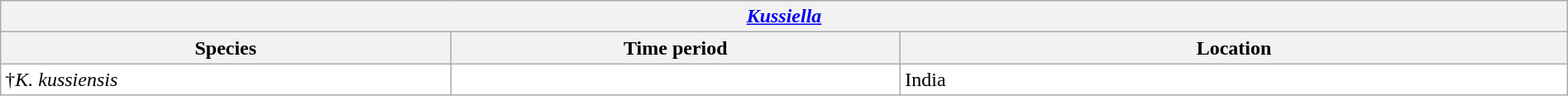<table class="wikitable sortable" style="background:white; width:100%;">
<tr>
<th colspan="5" align="center"><em><a href='#'>Kussiella</a></em></th>
</tr>
<tr>
<th style=width:200px>Species</th>
<th style=width:200px>Time period</th>
<th style=width:300px>Location</th>
</tr>
<tr>
<td>†<em>K. kussiensis</em></td>
<td></td>
<td>India</td>
</tr>
</table>
